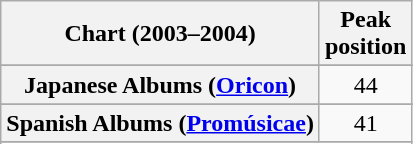<table class="wikitable sortable plainrowheaders" style="text-align:center;">
<tr>
<th scope="col">Chart (2003–2004)</th>
<th scope="col">Peak<br>position</th>
</tr>
<tr>
</tr>
<tr>
</tr>
<tr>
</tr>
<tr>
</tr>
<tr>
</tr>
<tr>
</tr>
<tr>
</tr>
<tr>
<th scope="row">Japanese Albums (<a href='#'>Oricon</a>)</th>
<td>44</td>
</tr>
<tr>
</tr>
<tr>
</tr>
<tr>
<th scope="row">Spanish Albums (<a href='#'>Promúsicae</a>)</th>
<td>41</td>
</tr>
<tr>
</tr>
<tr>
</tr>
<tr>
</tr>
<tr>
</tr>
</table>
